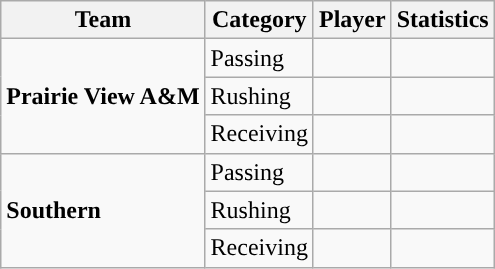<table class="wikitable" style="float: left;">
<tr>
<th>Team</th>
<th>Category</th>
<th>Player</th>
<th>Statistics</th>
</tr>
<tr>
<td rowspan=3><strong>Prairie View A&M</strong></td>
<td>Passing</td>
<td> </td>
<td> </td>
</tr>
<tr>
<td>Rushing</td>
<td> </td>
<td> </td>
</tr>
<tr>
<td>Receiving</td>
<td> </td>
<td> </td>
</tr>
<tr>
<td rowspan=3><strong>Southern</strong></td>
<td>Passing</td>
<td> </td>
<td> </td>
</tr>
<tr>
<td>Rushing</td>
<td> </td>
<td> </td>
</tr>
<tr>
<td>Receiving</td>
<td> </td>
<td> </td>
</tr>
</table>
